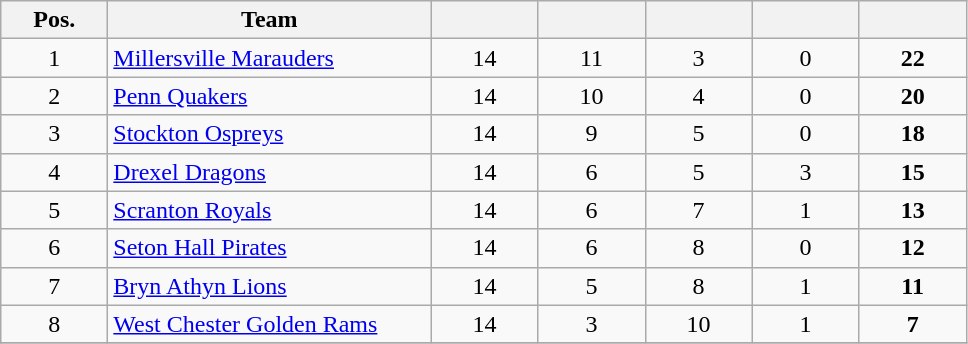<table class="wikitable sortable">
<tr>
<th style="width: 4em;">Pos.</th>
<th style="width: 13em;">Team</th>
<th style="width: 4em;"></th>
<th style="width: 4em;"></th>
<th style="width: 4em;"></th>
<th style="width: 4em;"></th>
<th style="width: 4em;"></th>
</tr>
<tr style="text-align:center;">
<td style="text-align:center;">1</td>
<td style="text-align:left;"><a href='#'>Millersville Marauders</a></td>
<td>14</td>
<td>11</td>
<td>3</td>
<td>0</td>
<td><strong>22</strong></td>
</tr>
<tr style="text-align:center;">
<td style="text-align:center;">2</td>
<td style="text-align:left;"><a href='#'>Penn Quakers</a></td>
<td>14</td>
<td>10</td>
<td>4</td>
<td>0</td>
<td><strong>20</strong></td>
</tr>
<tr style="text-align:center;">
<td style="text-align:center;">3</td>
<td style="text-align:left;"><a href='#'>Stockton Ospreys</a></td>
<td>14</td>
<td>9</td>
<td>5</td>
<td>0</td>
<td><strong>18</strong></td>
</tr>
<tr style="text-align:center;">
<td style="text-align:center;">4</td>
<td style="text-align:left;"><a href='#'>Drexel Dragons</a></td>
<td>14</td>
<td>6</td>
<td>5</td>
<td>3</td>
<td><strong>15</strong></td>
</tr>
<tr style="text-align:center;">
<td style="text-align:center;">5</td>
<td style="text-align:left;"><a href='#'>Scranton Royals</a></td>
<td>14</td>
<td>6</td>
<td>7</td>
<td>1</td>
<td><strong>13</strong></td>
</tr>
<tr style="text-align:center;">
<td style="text-align:center;">6</td>
<td style="text-align:left;"><a href='#'>Seton Hall Pirates</a></td>
<td>14</td>
<td>6</td>
<td>8</td>
<td>0</td>
<td><strong>12</strong></td>
</tr>
<tr style="text-align:center;">
<td style="text-align:center;">7</td>
<td style="text-align:left;"><a href='#'>Bryn Athyn Lions</a></td>
<td>14</td>
<td>5</td>
<td>8</td>
<td>1</td>
<td><strong>11</strong></td>
</tr>
<tr style="text-align:center;">
<td style="text-align:center;">8</td>
<td style="text-align:left;"><a href='#'>West Chester Golden Rams</a></td>
<td>14</td>
<td>3</td>
<td>10</td>
<td>1</td>
<td><strong>7</strong></td>
</tr>
<tr style="text-align:center;">
</tr>
</table>
